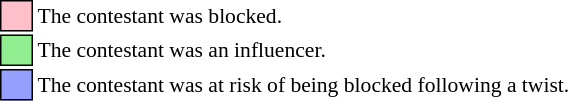<table class="toccolours" style="font-size: 90%; white-space: nowrap">
<tr>
<td style="background:pink; border:1px solid black">     </td>
<td>The contestant was blocked.</td>
</tr>
<tr>
<td style="background:lightgreen; border:1px solid black">     </td>
<td>The contestant was an influencer.</td>
</tr>
<tr>
<td style="background:#959ffd; border:1px solid black">     </td>
<td>The contestant was at risk of being blocked following a twist.</td>
</tr>
</table>
